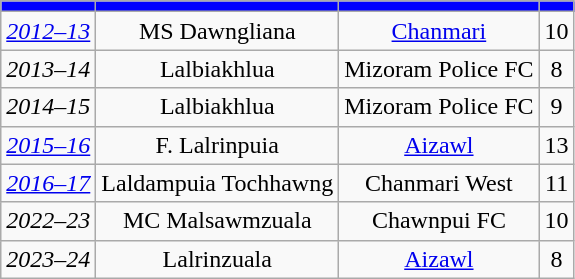<table class="wikitable sortable" style="text-align: center;">
<tr>
<th style="background:#0000FF;"></th>
<th style="background:#0000FF;"></th>
<th style="background:#0000FF;"></th>
<th style="background:#0000FF;"></th>
</tr>
<tr>
<td><em><a href='#'>2012–13</a></em></td>
<td>MS Dawngliana</td>
<td><a href='#'>Chanmari</a></td>
<td>10</td>
</tr>
<tr>
<td><em>2013–14</em></td>
<td>Lalbiakhlua</td>
<td>Mizoram Police FC</td>
<td>8</td>
</tr>
<tr>
<td><em>2014–15</em></td>
<td>Lalbiakhlua</td>
<td>Mizoram Police FC</td>
<td>9</td>
</tr>
<tr>
<td><em><a href='#'>2015–16</a></em></td>
<td>F. Lalrinpuia</td>
<td><a href='#'>Aizawl</a></td>
<td>13</td>
</tr>
<tr>
<td><em><a href='#'>2016–17</a></em></td>
<td>Laldampuia Tochhawng</td>
<td>Chanmari West</td>
<td>11</td>
</tr>
<tr>
<td><em>2022–23</em></td>
<td>MC Malsawmzuala</td>
<td>Chawnpui FC</td>
<td>10</td>
</tr>
<tr>
<td><em>2023–24</em></td>
<td>Lalrinzuala</td>
<td><a href='#'>Aizawl</a></td>
<td>8</td>
</tr>
</table>
